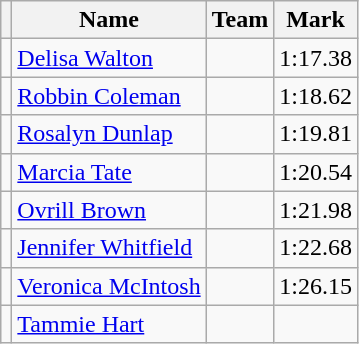<table class=wikitable>
<tr>
<th></th>
<th>Name</th>
<th>Team</th>
<th>Mark</th>
</tr>
<tr>
<td></td>
<td><a href='#'>Delisa Walton</a></td>
<td></td>
<td>1:17.38 </td>
</tr>
<tr>
<td></td>
<td><a href='#'>Robbin Coleman</a></td>
<td></td>
<td>1:18.62</td>
</tr>
<tr>
<td></td>
<td><a href='#'>Rosalyn Dunlap</a></td>
<td></td>
<td>1:19.81</td>
</tr>
<tr>
<td></td>
<td><a href='#'>Marcia Tate</a></td>
<td></td>
<td>1:20.54</td>
</tr>
<tr>
<td></td>
<td><a href='#'>Ovrill Brown</a></td>
<td></td>
<td>1:21.98</td>
</tr>
<tr>
<td></td>
<td><a href='#'>Jennifer Whitfield</a></td>
<td></td>
<td>1:22.68</td>
</tr>
<tr>
<td></td>
<td><a href='#'>Veronica McIntosh</a></td>
<td></td>
<td>1:26.15</td>
</tr>
<tr>
<td></td>
<td><a href='#'>Tammie Hart</a></td>
<td></td>
<td></td>
</tr>
</table>
